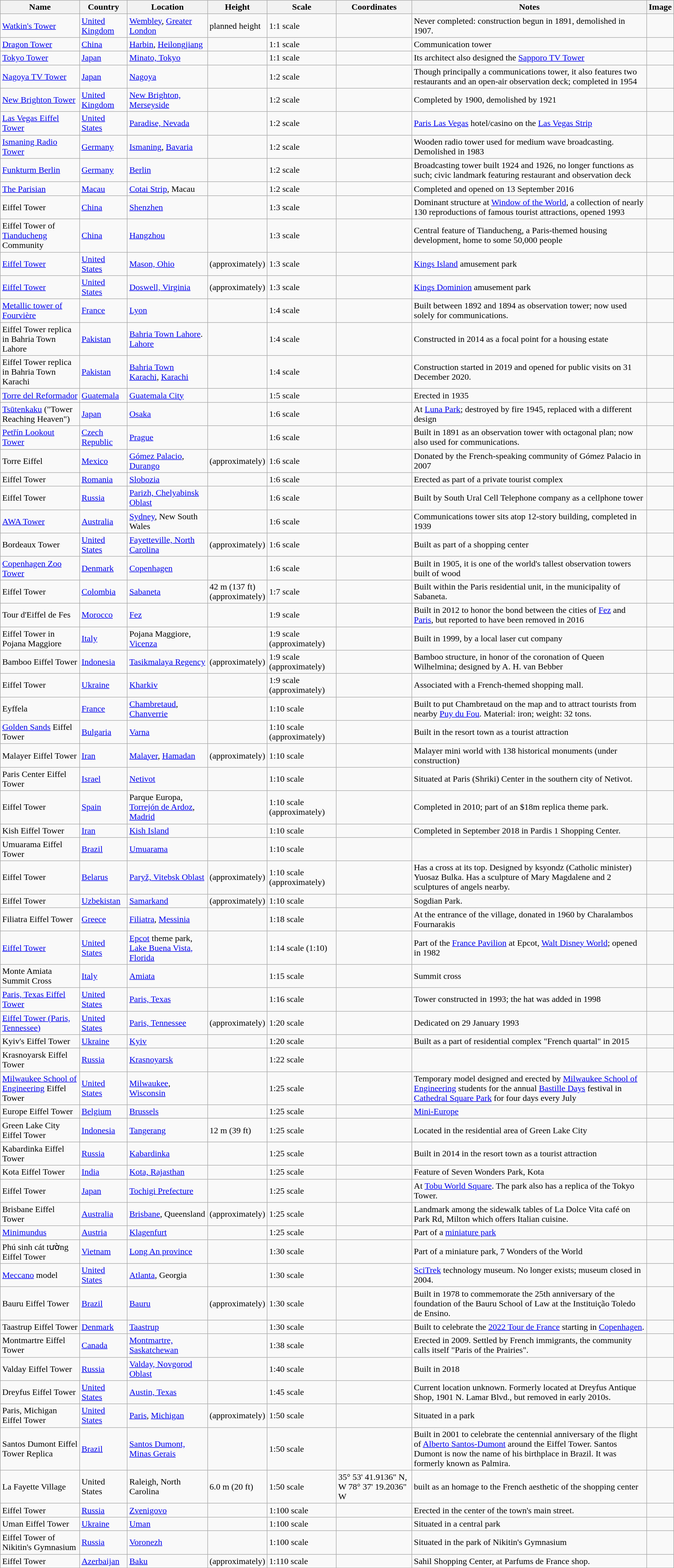<table class="wikitable sortable">
<tr>
<th>Name</th>
<th>Country</th>
<th>Location</th>
<th data-sort-type="numeric">Height</th>
<th>Scale</th>
<th class="unsortable">Coordinates</th>
<th class="unsortable">Notes</th>
<th class="unsortable">Image</th>
</tr>
<tr>
<td><a href='#'>Watkin's Tower</a></td>
<td><a href='#'>United Kingdom</a></td>
<td><a href='#'>Wembley</a>, <a href='#'>Greater London</a></td>
<td data-sort-value="358"> planned height</td>
<td>1:1 scale</td>
<td></td>
<td>Never completed: construction begun in 1891, demolished in 1907.</td>
<td></td>
</tr>
<tr>
<td><a href='#'>Dragon Tower</a></td>
<td><a href='#'>China</a></td>
<td><a href='#'>Harbin</a>, <a href='#'>Heilongjiang</a></td>
<td data-sort-value="336"></td>
<td>1:1 scale</td>
<td></td>
<td>Communication tower</td>
<td></td>
</tr>
<tr>
<td><a href='#'>Tokyo Tower</a></td>
<td><a href='#'>Japan</a></td>
<td><a href='#'>Minato, Tokyo</a></td>
<td data-sort-value="332.5"></td>
<td>1:1 scale</td>
<td></td>
<td>Its architect also designed the <a href='#'>Sapporo TV Tower</a></td>
<td></td>
</tr>
<tr>
<td><a href='#'>Nagoya TV Tower</a></td>
<td><a href='#'>Japan</a></td>
<td><a href='#'>Nagoya</a></td>
<td data-sort-value="180"></td>
<td>1:2 scale</td>
<td></td>
<td>Though principally a communications tower, it also features two restaurants and an open-air observation deck; completed in 1954</td>
<td></td>
</tr>
<tr>
<td><a href='#'>New Brighton Tower</a></td>
<td><a href='#'>United Kingdom</a></td>
<td><a href='#'>New Brighton, Merseyside</a></td>
<td data-sort-value="173"></td>
<td>1:2 scale</td>
<td></td>
<td>Completed by 1900, demolished by 1921</td>
<td></td>
</tr>
<tr>
<td><a href='#'>Las Vegas Eiffel Tower</a></td>
<td><a href='#'>United States</a></td>
<td><a href='#'>Paradise, Nevada</a></td>
<td data-sort-value="164.6"></td>
<td>1:2 scale</td>
<td></td>
<td><a href='#'>Paris Las Vegas</a> hotel/casino on the <a href='#'>Las Vegas Strip</a></td>
<td></td>
</tr>
<tr>
<td><a href='#'>Ismaning Radio Tower</a></td>
<td><a href='#'>Germany</a></td>
<td><a href='#'>Ismaning</a>, <a href='#'>Bavaria</a></td>
<td data-sort-value="163"></td>
<td>1:2 scale</td>
<td></td>
<td>Wooden radio tower used for medium wave broadcasting. Demolished in 1983</td>
<td align=center></td>
</tr>
<tr>
<td><a href='#'>Funkturm Berlin</a></td>
<td><a href='#'>Germany</a></td>
<td><a href='#'>Berlin</a></td>
<td data-sort-value="150"></td>
<td>1:2 scale</td>
<td></td>
<td>Broadcasting tower built 1924 and 1926, no longer functions as such; civic landmark featuring restaurant and observation deck</td>
<td></td>
</tr>
<tr>
<td><a href='#'>The Parisian</a></td>
<td><a href='#'>Macau</a></td>
<td><a href='#'>Cotai Strip</a>, Macau</td>
<td data-sort-value="150"></td>
<td>1:2 scale</td>
<td></td>
<td>Completed and opened on 13 September 2016</td>
<td></td>
</tr>
<tr>
<td>Eiffel Tower</td>
<td><a href='#'>China</a></td>
<td><a href='#'>Shenzhen</a></td>
<td data-sort-value="108"></td>
<td>1:3 scale</td>
<td></td>
<td>Dominant structure at <a href='#'>Window of the World</a>, a collection of nearly 130 reproductions of famous tourist attractions, opened 1993</td>
<td></td>
</tr>
<tr>
<td>Eiffel Tower of <a href='#'>Tianducheng</a> Community</td>
<td><a href='#'>China</a></td>
<td><a href='#'>Hangzhou</a></td>
<td data-sort-value="108"></td>
<td>1:3 scale</td>
<td></td>
<td>Central feature of Tianducheng, a Paris-themed housing development, home to some 50,000 people</td>
<td></td>
</tr>
<tr>
<td><a href='#'>Eiffel Tower</a></td>
<td><a href='#'>United States</a></td>
<td><a href='#'>Mason, Ohio</a></td>
<td data-sort-value="101"> (approximately)</td>
<td>1:3 scale</td>
<td></td>
<td><a href='#'>Kings Island</a> amusement park</td>
<td></td>
</tr>
<tr>
<td><a href='#'>Eiffel Tower</a></td>
<td><a href='#'>United States</a></td>
<td><a href='#'>Doswell, Virginia</a></td>
<td data-sort-value="101"> (approximately)</td>
<td>1:3 scale</td>
<td></td>
<td><a href='#'>Kings Dominion</a> amusement park</td>
<td></td>
</tr>
<tr>
<td><a href='#'>Metallic tower of Fourvière</a></td>
<td><a href='#'>France</a></td>
<td><a href='#'>Lyon</a></td>
<td data-sort-value="101"></td>
<td>1:4 scale</td>
<td></td>
<td>Built between 1892 and 1894 as observation tower; now used solely for communications.</td>
<td></td>
</tr>
<tr>
<td>Eiffel Tower replica in Bahria Town Lahore</td>
<td><a href='#'>Pakistan</a></td>
<td><a href='#'>Bahria Town Lahore</a>. <a href='#'>Lahore</a></td>
<td data-sort-value="80"></td>
<td>1:4 scale</td>
<td></td>
<td>Constructed in 2014 as a focal point for a housing estate</td>
<td></td>
</tr>
<tr>
<td>Eiffel Tower replica in Bahria Town Karachi</td>
<td><a href='#'>Pakistan</a></td>
<td><a href='#'>Bahria Town Karachi</a>, <a href='#'>Karachi</a></td>
<td data-sort-value="80"></td>
<td>1:4 scale</td>
<td></td>
<td>Construction started in 2019 and opened for public visits on 31 December 2020.</td>
<td></td>
</tr>
<tr>
<td><a href='#'>Torre del Reformador</a></td>
<td><a href='#'>Guatemala</a></td>
<td><a href='#'>Guatemala City</a></td>
<td data-sort-value="75"></td>
<td>1:5 scale</td>
<td></td>
<td>Erected in 1935</td>
<td></td>
</tr>
<tr>
<td><a href='#'>Tsūtenkaku</a> ("Tower Reaching Heaven")</td>
<td><a href='#'>Japan</a></td>
<td><a href='#'>Osaka</a></td>
<td data-sort-value="64"></td>
<td>1:6 scale</td>
<td></td>
<td>At <a href='#'>Luna Park</a>; destroyed by fire 1945, replaced with a different design</td>
<td></td>
</tr>
<tr>
<td><a href='#'>Petřín Lookout Tower</a></td>
<td><a href='#'>Czech Republic</a></td>
<td><a href='#'>Prague</a></td>
<td></td>
<td>1:6 scale</td>
<td></td>
<td>Built in 1891 as an observation tower with octagonal plan; now also used for communications.</td>
<td></td>
</tr>
<tr>
<td>Torre Eiffel</td>
<td><a href='#'>Mexico</a></td>
<td><a href='#'>Gómez Palacio</a>, <a href='#'>Durango</a></td>
<td data-sort-value="58"> (approximately)</td>
<td>1:6 scale</td>
<td></td>
<td>Donated by the French-speaking community of Gómez Palacio in 2007</td>
<td></td>
</tr>
<tr>
<td>Eiffel Tower</td>
<td><a href='#'>Romania</a></td>
<td><a href='#'>Slobozia</a></td>
<td data-sort-value="54"></td>
<td>1:6 scale</td>
<td></td>
<td>Erected as part of a private tourist complex</td>
<td></td>
</tr>
<tr>
<td>Eiffel Tower</td>
<td><a href='#'>Russia</a></td>
<td><a href='#'>Parizh, Chelyabinsk Oblast</a></td>
<td data-sort-value="50"></td>
<td>1:6 scale</td>
<td></td>
<td>Built by South Ural Cell Telephone company as a cellphone tower</td>
<td></td>
</tr>
<tr>
<td><a href='#'>AWA Tower</a></td>
<td><a href='#'>Australia</a></td>
<td><a href='#'>Sydney</a>, New South Wales</td>
<td data-sort-value="46"></td>
<td>1:6 scale</td>
<td></td>
<td>Communications tower sits atop 12-story building, completed in 1939</td>
<td></td>
</tr>
<tr>
<td>Bordeaux Tower</td>
<td><a href='#'>United States</a></td>
<td><a href='#'>Fayetteville, North Carolina</a></td>
<td> (approximately)</td>
<td>1:6 scale</td>
<td></td>
<td>Built as part of a shopping center</td>
<td></td>
</tr>
<tr>
<td><a href='#'>Copenhagen Zoo Tower</a></td>
<td><a href='#'>Denmark</a></td>
<td><a href='#'>Copenhagen</a></td>
<td></td>
<td>1:6 scale</td>
<td></td>
<td>Built in 1905, it is one of the world's tallest observation towers built of wood</td>
<td></td>
</tr>
<tr>
<td>Eiffel Tower</td>
<td><a href='#'>Colombia</a></td>
<td><a href='#'>Sabaneta</a></td>
<td>42 m (137 ft)<br>(approximately)</td>
<td>1:7 scale</td>
<td></td>
<td>Built within the Paris residential unit, in the municipality of Sabaneta.</td>
<td></td>
</tr>
<tr>
<td>Tour d'Eiffel de Fes</td>
<td><a href='#'>Morocco</a></td>
<td><a href='#'>Fez</a></td>
<td></td>
<td>1:9 scale</td>
<td></td>
<td>Built in 2012 to honor the bond between the cities of <a href='#'>Fez</a> and <a href='#'>Paris</a>, but reported to have been removed in 2016</td>
<td></td>
</tr>
<tr>
<td>Eiffel Tower in  Pojana Maggiore</td>
<td><a href='#'>Italy</a></td>
<td>Pojana Maggiore, <a href='#'>Vicenza</a></td>
<td></td>
<td>1:9 scale (approximately)</td>
<td></td>
<td>Built in 1999, by a local laser cut company</td>
<td></td>
</tr>
<tr>
<td>Bamboo Eiffel Tower</td>
<td><a href='#'>Indonesia</a></td>
<td><a href='#'>Tasikmalaya Regency</a></td>
<td> (approximately)</td>
<td>1:9 scale (approximately)</td>
<td></td>
<td>Bamboo structure, in honor of the coronation of Queen Wilhelmina; designed by A. H. van Bebber</td>
<td></td>
</tr>
<tr>
<td>Eiffel Tower</td>
<td><a href='#'>Ukraine</a></td>
<td><a href='#'>Kharkiv</a></td>
<td></td>
<td>1:9 scale (approximately)</td>
<td></td>
<td>Associated with a French-themed shopping mall.</td>
<td></td>
</tr>
<tr>
<td>Eyffela</td>
<td><a href='#'>France</a></td>
<td><a href='#'>Chambretaud</a>, <a href='#'>Chanverrie</a></td>
<td data-sort-value="33"></td>
<td>1:10 scale</td>
<td></td>
<td>Built to put Chambretaud on the map and to attract tourists from nearby <a href='#'>Puy du Fou</a>.  Material: iron; weight: 32 tons.</td>
<td></td>
</tr>
<tr>
<td><a href='#'>Golden Sands</a> Eiffel Tower</td>
<td><a href='#'>Bulgaria</a></td>
<td><a href='#'>Varna</a></td>
<td></td>
<td>1:10 scale (approximately)</td>
<td></td>
<td>Built in the resort town as a tourist attraction</td>
<td></td>
</tr>
<tr>
<td>Malayer Eiffel Tower</td>
<td><a href='#'>Iran</a></td>
<td><a href='#'>Malayer</a>, <a href='#'>Hamadan</a></td>
<td data-sort-value="32"> (approximately)</td>
<td>1:10 scale</td>
<td></td>
<td>Malayer mini world with 138 historical monuments (under construction)</td>
<td></td>
</tr>
<tr>
<td>Paris Center Eiffel Tower</td>
<td><a href='#'>Israel</a></td>
<td><a href='#'>Netivot</a></td>
<td></td>
<td>1:10 scale</td>
<td></td>
<td>Situated at Paris (Shriki) Center in the southern city of Netivot.</td>
<td></td>
</tr>
<tr>
<td>Eiffel Tower</td>
<td><a href='#'>Spain</a></td>
<td>Parque Europa, <a href='#'>Torrejón de Ardoz</a>, <a href='#'>Madrid</a></td>
<td></td>
<td>1:10 scale (approximately)</td>
<td></td>
<td>Completed in 2010; part of an $18m replica theme park.</td>
<td></td>
</tr>
<tr>
<td>Kish Eiffel Tower</td>
<td><a href='#'>Iran</a></td>
<td><a href='#'>Kish Island</a></td>
<td></td>
<td>1:10 scale</td>
<td></td>
<td>Completed in September 2018 in Pardis 1 Shopping Center.</td>
<td></td>
</tr>
<tr>
<td>Umuarama Eiffel Tower</td>
<td><a href='#'>Brazil</a></td>
<td><a href='#'>Umuarama</a></td>
<td></td>
<td>1:10 scale</td>
<td></td>
<td></td>
<td align=center></td>
</tr>
<tr>
<td>Eiffel Tower</td>
<td><a href='#'>Belarus</a></td>
<td><a href='#'>Paryž, Vitebsk Oblast</a></td>
<td> (approximately)</td>
<td>1:10 scale (approximately)</td>
<td></td>
<td>Has a cross at its top. Designed by ksyondz (Catholic minister) Yuosaz Bulka. Has a sculpture of Mary Magdalene and 2 sculptures of angels nearby.</td>
<td></td>
</tr>
<tr>
<td>Eiffel Tower</td>
<td><a href='#'>Uzbekistan</a></td>
<td><a href='#'>Samarkand</a></td>
<td> (approximately)</td>
<td>1:10 scale</td>
<td></td>
<td>Sogdian Park.</td>
<td></td>
</tr>
<tr>
<td>Filiatra Eiffel Tower</td>
<td><a href='#'>Greece</a></td>
<td><a href='#'>Filiatra</a>, <a href='#'>Messinia</a></td>
<td></td>
<td>1:18 scale</td>
<td></td>
<td>At the entrance of the village, donated in 1960 by Charalambos Fournarakis</td>
<td></td>
</tr>
<tr>
<td><a href='#'>Eiffel Tower</a></td>
<td><a href='#'>United States</a></td>
<td><a href='#'>Epcot</a> theme park, <a href='#'>Lake Buena Vista, Florida</a></td>
<td></td>
<td>1:14 scale (1:10)</td>
<td></td>
<td>Part of the <a href='#'>France Pavilion</a> at Epcot, <a href='#'>Walt Disney World</a>; opened in 1982</td>
<td></td>
</tr>
<tr>
<td>Monte Amiata Summit Cross</td>
<td><a href='#'>Italy</a></td>
<td><a href='#'>Amiata</a></td>
<td></td>
<td>1:15 scale</td>
<td></td>
<td>Summit cross</td>
<td></td>
</tr>
<tr>
<td><a href='#'>Paris, Texas Eiffel Tower</a></td>
<td><a href='#'>United States</a></td>
<td><a href='#'>Paris, Texas</a></td>
<td></td>
<td>1:16 scale</td>
<td></td>
<td>Tower constructed in 1993; the hat was added in 1998</td>
<td></td>
</tr>
<tr>
<td><a href='#'>Eiffel Tower (Paris, Tennessee)</a></td>
<td><a href='#'>United States</a></td>
<td><a href='#'>Paris, Tennessee</a></td>
<td> (approximately)</td>
<td>1:20 scale</td>
<td></td>
<td>Dedicated on 29 January 1993</td>
<td></td>
</tr>
<tr>
<td>Kyiv's Eiffel Tower</td>
<td><a href='#'>Ukraine</a></td>
<td><a href='#'>Kyiv</a></td>
<td></td>
<td>1:20 scale</td>
<td></td>
<td>Built as a part of residential complex "French quartal" in 2015</td>
<td></td>
</tr>
<tr>
<td>Krasnoyarsk Eiffel Tower</td>
<td><a href='#'>Russia</a></td>
<td><a href='#'>Krasnoyarsk</a></td>
<td></td>
<td>1:22 scale</td>
<td></td>
<td></td>
<td></td>
</tr>
<tr>
<td><a href='#'>Milwaukee School of Engineering</a> Eiffel Tower</td>
<td><a href='#'>United States</a></td>
<td><a href='#'>Milwaukee</a>, <a href='#'>Wisconsin</a></td>
<td></td>
<td>1:25 scale</td>
<td></td>
<td>Temporary model designed and erected by <a href='#'>Milwaukee School of Engineering</a> students for the annual <a href='#'>Bastille Days</a> festival in <a href='#'>Cathedral Square Park</a> for four days every July</td>
<td></td>
</tr>
<tr>
<td>Europe Eiffel Tower</td>
<td><a href='#'>Belgium</a></td>
<td><a href='#'>Brussels</a></td>
<td></td>
<td>1:25 scale</td>
<td></td>
<td><a href='#'>Mini-Europe</a></td>
<td></td>
</tr>
<tr>
<td>Green Lake City Eiffel Tower</td>
<td><a href='#'>Indonesia</a></td>
<td><a href='#'>Tangerang</a></td>
<td>12 m (39 ft)</td>
<td>1:25 scale</td>
<td></td>
<td>Located in the residential area of Green Lake City</td>
<td></td>
</tr>
<tr>
<td>Kabardinka Eiffel Tower</td>
<td><a href='#'>Russia</a></td>
<td><a href='#'>Kabardinka</a></td>
<td></td>
<td>1:25 scale</td>
<td></td>
<td>Built in 2014 in the resort town as a tourist attraction</td>
<td></td>
</tr>
<tr>
<td>Kota Eiffel Tower</td>
<td><a href='#'>India</a></td>
<td><a href='#'>Kota, Rajasthan</a></td>
<td></td>
<td>1:25 scale</td>
<td></td>
<td>Feature of Seven Wonders Park, Kota</td>
<td></td>
</tr>
<tr>
<td>Eiffel Tower</td>
<td><a href='#'>Japan</a></td>
<td><a href='#'>Tochigi Prefecture</a></td>
<td></td>
<td>1:25 scale</td>
<td></td>
<td>At <a href='#'>Tobu World Square</a>. The park also has a replica of the Tokyo Tower.</td>
<td></td>
</tr>
<tr>
<td>Brisbane Eiffel Tower</td>
<td><a href='#'>Australia</a></td>
<td><a href='#'>Brisbane</a>, Queensland</td>
<td data-sort-value="12"> (approximately)</td>
<td>1:25 scale</td>
<td></td>
<td>Landmark among the sidewalk tables of La Dolce Vita café on Park Rd, Milton which offers Italian cuisine.</td>
<td></td>
</tr>
<tr>
<td><a href='#'>Minimundus</a></td>
<td><a href='#'>Austria</a></td>
<td><a href='#'>Klagenfurt</a></td>
<td></td>
<td>1:25 scale</td>
<td></td>
<td>Part of a <a href='#'>miniature park</a></td>
<td></td>
</tr>
<tr>
<td>Phú sinh cát tường Eiffel Tower</td>
<td><a href='#'>Vietnam</a></td>
<td><a href='#'>Long An province</a></td>
<td></td>
<td>1:30 scale</td>
<td></td>
<td>Part of a miniature park, 7 Wonders of the World</td>
<td></td>
</tr>
<tr>
<td><a href='#'>Meccano</a> model</td>
<td><a href='#'>United States</a></td>
<td><a href='#'>Atlanta</a>, Georgia</td>
<td data-sort-value="11"></td>
<td>1:30 scale</td>
<td></td>
<td><a href='#'>SciTrek</a> technology museum. No longer exists; museum closed in 2004.</td>
<td></td>
</tr>
<tr>
<td>Bauru Eiffel Tower</td>
<td><a href='#'>Brazil</a></td>
<td><a href='#'>Bauru</a></td>
<td data-sort-value="10"> (approximately)</td>
<td>1:30 scale</td>
<td></td>
<td>Built in 1978 to commemorate the 25th anniversary of the foundation of the Bauru School of Law at the Instituição Toledo de Ensino.</td>
<td></td>
</tr>
<tr>
<td>Taastrup Eiffel Tower</td>
<td><a href='#'>Denmark</a></td>
<td><a href='#'>Taastrup</a></td>
<td></td>
<td>1:30 scale</td>
<td></td>
<td>Built to celebrate the <a href='#'>2022 Tour de France</a> starting in <a href='#'>Copenhagen</a>.</td>
<td></td>
</tr>
<tr>
<td>Montmartre Eiffel Tower</td>
<td><a href='#'>Canada</a></td>
<td><a href='#'>Montmartre, Saskatchewan</a></td>
<td data-sort-value="8.5"></td>
<td>1:38 scale</td>
<td></td>
<td>Erected in 2009. Settled by French immigrants, the community calls itself "Paris of the Prairies".</td>
<td></td>
</tr>
<tr>
<td>Valday Eiffel Tower</td>
<td><a href='#'>Russia</a></td>
<td><a href='#'>Valday, Novgorod Oblast</a></td>
<td></td>
<td>1:40 scale</td>
<td></td>
<td>Built in 2018</td>
<td></td>
</tr>
<tr>
<td>Dreyfus Eiffel Tower</td>
<td><a href='#'>United States</a></td>
<td><a href='#'>Austin, Texas</a></td>
<td></td>
<td>1:45 scale</td>
<td></td>
<td>Current location unknown. Formerly located at  Dreyfus Antique Shop, 1901 N. Lamar Blvd., but removed in early 2010s.</td>
<td></td>
</tr>
<tr>
<td>Paris, Michigan Eiffel Tower</td>
<td><a href='#'>United States</a></td>
<td><a href='#'>Paris</a>, <a href='#'>Michigan</a></td>
<td> (approximately)</td>
<td>1:50 scale</td>
<td></td>
<td>Situated in a park</td>
<td></td>
</tr>
<tr>
<td>Santos Dumont Eiffel Tower Replica</td>
<td><a href='#'>Brazil</a></td>
<td><a href='#'>Santos Dumont, Minas Gerais</a></td>
<td></td>
<td>1:50 scale</td>
<td></td>
<td>Built in 2001 to celebrate the centennial anniversary of the flight of <a href='#'>Alberto Santos-Dumont</a> around the Eiffel Tower. Santos Dumont is now the name of his birthplace in Brazil. It was formerly known as Palmira.</td>
<td></td>
</tr>
<tr>
<td>La Fayette Village</td>
<td>United States</td>
<td>Raleigh, North Carolina</td>
<td>6.0 m (20 ft)</td>
<td>1:50 scale</td>
<td>35° 53' 41.9136" N, W 78° 37' 19.2036" W</td>
<td>built as an homage to the French aesthetic of the shopping center</td>
<td></td>
</tr>
<tr>
<td>Eiffel Tower</td>
<td><a href='#'>Russia</a></td>
<td><a href='#'>Zvenigovo</a></td>
<td></td>
<td>1:100 scale</td>
<td></td>
<td>Erected in the center of the town's main street.</td>
<td></td>
</tr>
<tr>
<td>Uman Eiffel Tower</td>
<td><a href='#'>Ukraine</a></td>
<td><a href='#'>Uman</a></td>
<td></td>
<td>1:100 scale</td>
<td></td>
<td>Situated in a central park</td>
<td></td>
</tr>
<tr>
<td>Eiffel Tower of Nikitin's Gymnasium</td>
<td><a href='#'>Russia</a></td>
<td><a href='#'>Voronezh</a></td>
<td></td>
<td>1:100 scale</td>
<td></td>
<td>Situated in the park of Nikitin's Gymnasium</td>
<td align=center></td>
</tr>
<tr>
<td>Eiffel Tower</td>
<td><a href='#'>Azerbaijan</a></td>
<td><a href='#'>Baku</a></td>
<td> (approximately)</td>
<td>1:110 scale</td>
<td></td>
<td>Sahil Shopping Center, at Parfums de France shop.</td>
<td></td>
</tr>
</table>
